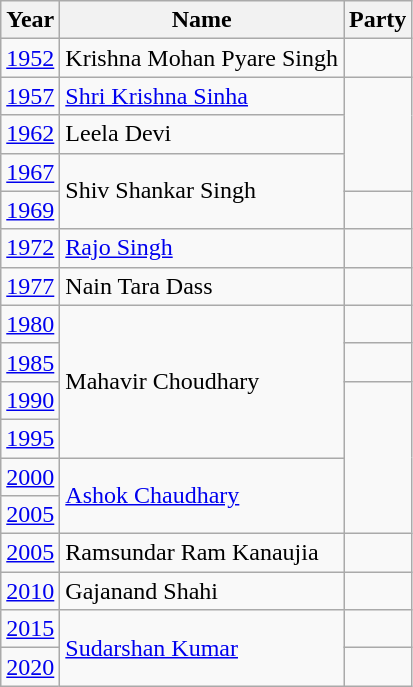<table class="wikitable sortable">
<tr>
<th>Year</th>
<th>Name</th>
<th colspan="2">Party</th>
</tr>
<tr>
<td><a href='#'>1952</a></td>
<td>Krishna Mohan Pyare Singh</td>
<td></td>
</tr>
<tr>
<td><a href='#'>1957</a></td>
<td><a href='#'>Shri Krishna Sinha</a></td>
</tr>
<tr>
<td><a href='#'>1962</a></td>
<td>Leela Devi</td>
</tr>
<tr>
<td><a href='#'>1967</a></td>
<td rowspan="2">Shiv Shankar Singh</td>
</tr>
<tr>
<td><a href='#'>1969</a></td>
<td></td>
</tr>
<tr>
<td><a href='#'>1972</a></td>
<td><a href='#'>Rajo Singh</a></td>
</tr>
<tr>
<td><a href='#'>1977</a></td>
<td>Nain Tara Dass</td>
<td></td>
</tr>
<tr>
<td><a href='#'>1980</a></td>
<td rowspan="4">Mahavir Choudhary</td>
<td></td>
</tr>
<tr>
<td><a href='#'>1985</a></td>
<td></td>
</tr>
<tr>
<td><a href='#'>1990</a></td>
</tr>
<tr>
<td><a href='#'>1995</a></td>
</tr>
<tr>
<td><a href='#'>2000</a></td>
<td rowspan="2"><a href='#'>Ashok Chaudhary</a></td>
</tr>
<tr>
<td><a href='#'>2005</a></td>
</tr>
<tr>
<td><a href='#'>2005</a></td>
<td>Ramsundar Ram Kanaujia</td>
<td></td>
</tr>
<tr>
<td><a href='#'>2010</a></td>
<td>Gajanand Shahi</td>
</tr>
<tr>
<td><a href='#'>2015</a></td>
<td rowspan="2"><a href='#'>Sudarshan Kumar</a></td>
<td></td>
</tr>
<tr>
<td><a href='#'>2020</a></td>
<td></td>
</tr>
</table>
